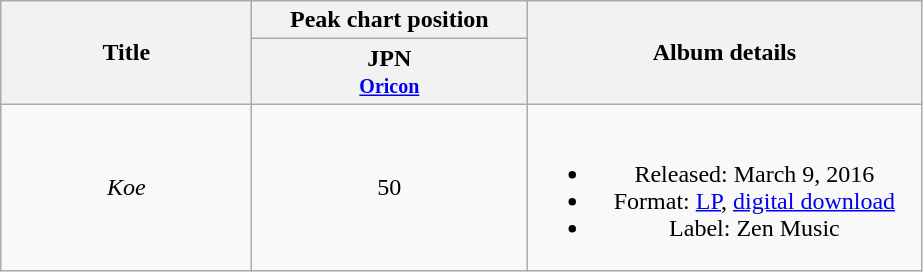<table class="wikitable plainrowheaders" style="text-align:center;">
<tr>
<th scope="col" rowspan="2" style="width:10em;">Title</th>
<th scope="col" colspan="1" style="width:11em;">Peak chart position</th>
<th scope="col" rowspan="2" style="width:16em;">Album details</th>
</tr>
<tr>
<th scope="col" rowspan="1" style="width:10em;">JPN<br><small><a href='#'>Oricon</a></small></th>
</tr>
<tr>
<td><em>Koe</em></td>
<td>50</td>
<td><br><ul><li>Released: March 9, 2016</li><li>Format: <a href='#'>LP</a>, <a href='#'>digital download</a></li><li>Label: Zen Music</li></ul></td>
</tr>
</table>
